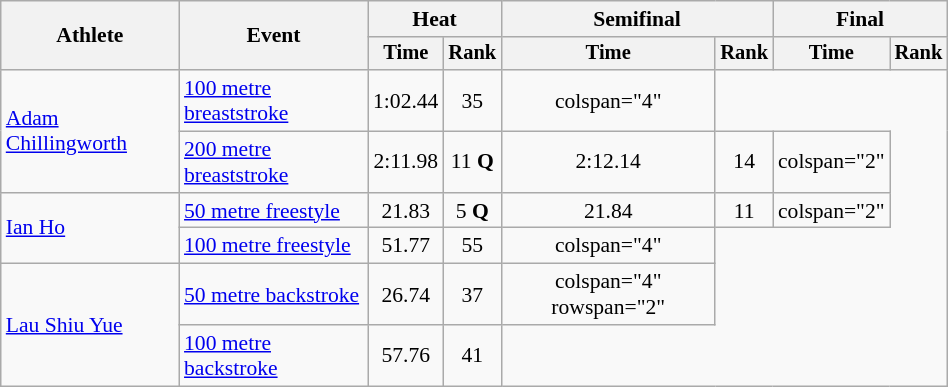<table class="wikitable" style="text-align:center; font-size:90%; width:50%;">
<tr>
<th rowspan="2">Athlete</th>
<th rowspan="2">Event</th>
<th colspan="2">Heat</th>
<th colspan="2">Semifinal</th>
<th colspan="2">Final</th>
</tr>
<tr style="font-size:95%">
<th>Time</th>
<th>Rank</th>
<th>Time</th>
<th>Rank</th>
<th>Time</th>
<th>Rank</th>
</tr>
<tr align=center>
<td align=left rowspan="2"><a href='#'>Adam Chillingworth</a></td>
<td align=left><a href='#'>100 metre breaststroke</a></td>
<td>1:02.44</td>
<td>35</td>
<td>colspan="4" </td>
</tr>
<tr align=center>
<td align=left><a href='#'>200 metre breaststroke</a></td>
<td>2:11.98</td>
<td>11 <strong>Q</strong></td>
<td>2:12.14</td>
<td>14</td>
<td>colspan="2" </td>
</tr>
<tr align=center>
<td align=left rowspan="2"><a href='#'>Ian Ho</a></td>
<td align=left><a href='#'>50 metre freestyle</a></td>
<td>21.83</td>
<td>5 <strong>Q</strong></td>
<td>21.84</td>
<td>11</td>
<td>colspan="2" </td>
</tr>
<tr align=center>
<td align=left><a href='#'>100 metre freestyle</a></td>
<td>51.77</td>
<td>55</td>
<td>colspan="4" </td>
</tr>
<tr align=center>
<td align=left rowspan="2"><a href='#'>Lau Shiu Yue</a></td>
<td align=left><a href='#'>50 metre backstroke</a></td>
<td>26.74</td>
<td>37</td>
<td>colspan="4" rowspan="2" </td>
</tr>
<tr align=center>
<td align=left><a href='#'>100 metre backstroke</a></td>
<td>57.76</td>
<td>41</td>
</tr>
</table>
